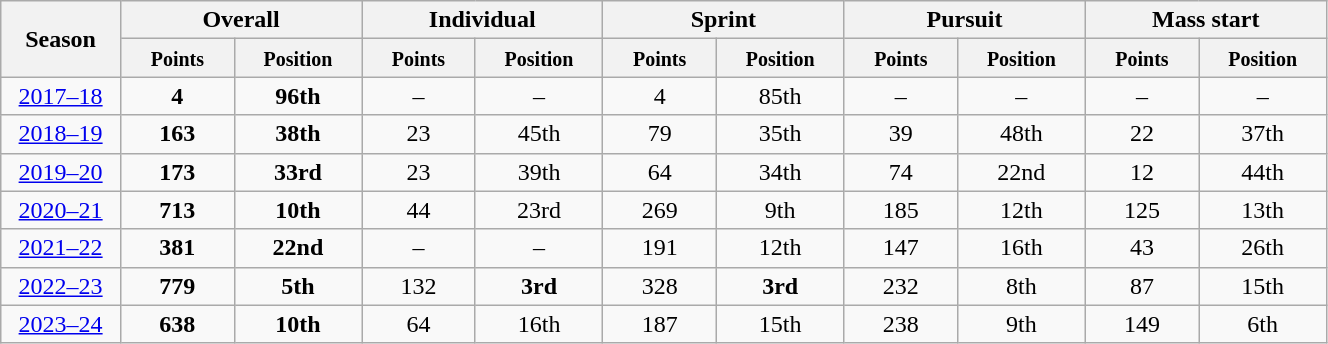<table class="wikitable" style="text-align:center;" width="70%">
<tr class="hintergrundfarbe5">
<th rowspan="2" style="width:4%;">Season</th>
<th colspan="2">Overall</th>
<th colspan="2">Individual</th>
<th colspan="2">Sprint</th>
<th colspan="2">Pursuit</th>
<th colspan="2">Mass start</th>
</tr>
<tr class="hintergrundfarbe5">
<th style="width:5%;"><small>Points</small></th>
<th style="width:5%;"><small>Position</small></th>
<th style="width:5%;"><small>Points</small></th>
<th style="width:5%;"><small>Position</small></th>
<th style="width:5%;"><small>Points</small></th>
<th style="width:5%;"><small>Position</small></th>
<th style="width:5%;"><small>Points</small></th>
<th style="width:5%;"><small>Position</small></th>
<th style="width:5%;"><small>Points</small></th>
<th style="width:5%;"><small>Position</small></th>
</tr>
<tr>
<td><a href='#'>2017–18</a></td>
<td><strong>4</strong></td>
<td><strong>96th</strong></td>
<td>–</td>
<td>–</td>
<td>4</td>
<td>85th</td>
<td>–</td>
<td>–</td>
<td>–</td>
<td>–</td>
</tr>
<tr>
<td><a href='#'>2018–19</a></td>
<td><strong>163</strong></td>
<td><strong>38th</strong></td>
<td>23</td>
<td>45th</td>
<td>79</td>
<td>35th</td>
<td>39</td>
<td>48th</td>
<td>22</td>
<td>37th</td>
</tr>
<tr>
<td><a href='#'>2019–20</a></td>
<td><strong>173</strong></td>
<td><strong>33rd</strong></td>
<td>23</td>
<td>39th</td>
<td>64</td>
<td>34th</td>
<td>74</td>
<td>22nd</td>
<td>12</td>
<td>44th</td>
</tr>
<tr>
<td><a href='#'>2020–21</a></td>
<td><strong>713</strong></td>
<td><strong>10th</strong></td>
<td>44</td>
<td>23rd</td>
<td>269</td>
<td>9th</td>
<td>185</td>
<td>12th</td>
<td>125</td>
<td>13th</td>
</tr>
<tr>
<td><a href='#'>2021–22</a></td>
<td><strong>381</strong></td>
<td><strong>22nd</strong></td>
<td>–</td>
<td>–</td>
<td>191</td>
<td>12th</td>
<td>147</td>
<td>16th</td>
<td>43</td>
<td>26th</td>
</tr>
<tr>
<td><a href='#'>2022–23</a></td>
<td><strong>779</strong></td>
<td><strong>5th</strong></td>
<td>132</td>
<td><strong>3rd</strong></td>
<td>328</td>
<td><strong>3rd</strong></td>
<td>232</td>
<td>8th</td>
<td>87</td>
<td>15th</td>
</tr>
<tr>
<td><a href='#'>2023–24</a></td>
<td><strong>638</strong></td>
<td><strong>10th</strong></td>
<td>64</td>
<td>16th</td>
<td>187</td>
<td>15th</td>
<td>238</td>
<td>9th</td>
<td>149</td>
<td>6th</td>
</tr>
</table>
